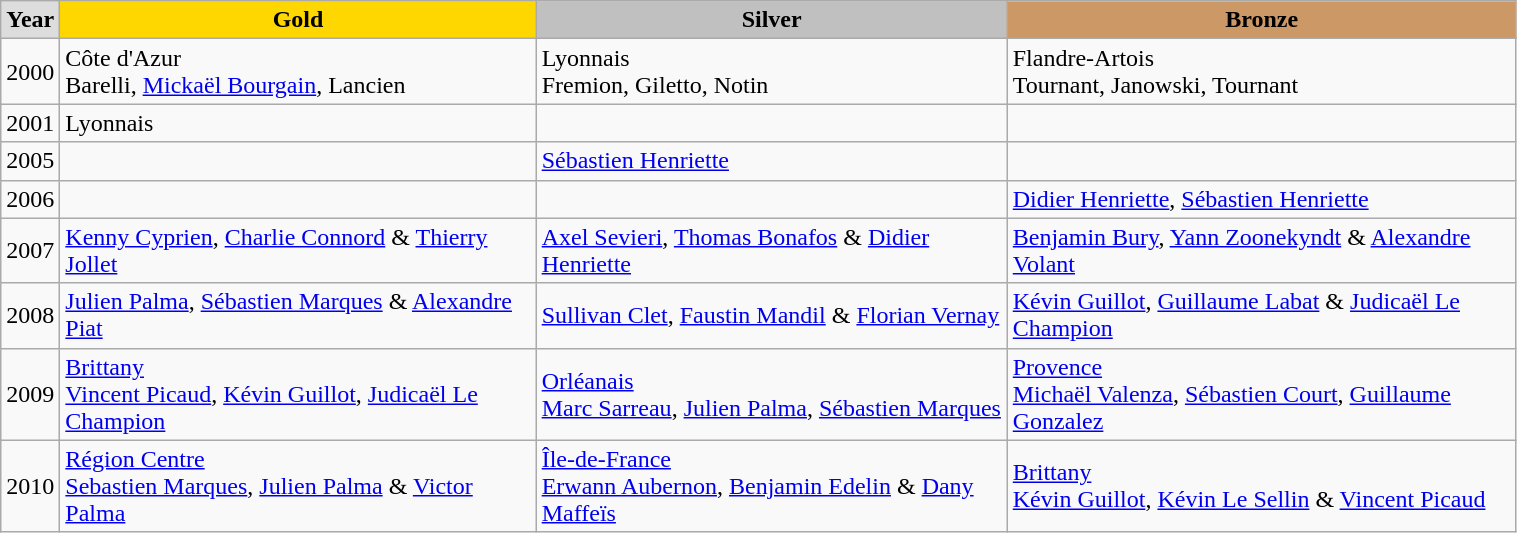<table class="wikitable" style="width: 80%; text-align:left;">
<tr>
<td style="background:#DDDDDD; font-weight:bold; text-align:center;">Year</td>
<td style="background:gold; font-weight:bold; text-align:center;">Gold</td>
<td style="background:silver; font-weight:bold; text-align:center;">Silver</td>
<td style="background:#cc9966; font-weight:bold; text-align:center;">Bronze</td>
</tr>
<tr>
<td>2000</td>
<td>Côte d'Azur<br>Barelli, <a href='#'>Mickaël Bourgain</a>, Lancien</td>
<td>Lyonnais<br>Fremion, Giletto, Notin</td>
<td>Flandre-Artois<br>Tournant, Janowski, Tournant</td>
</tr>
<tr>
<td>2001</td>
<td>Lyonnais</td>
<td></td>
<td></td>
</tr>
<tr>
<td>2005</td>
<td></td>
<td><a href='#'>Sébastien Henriette</a></td>
<td></td>
</tr>
<tr>
<td>2006</td>
<td></td>
<td></td>
<td><a href='#'>Didier Henriette</a>, <a href='#'>Sébastien Henriette</a></td>
</tr>
<tr>
<td>2007</td>
<td><a href='#'>Kenny Cyprien</a>, <a href='#'>Charlie Connord</a> & <a href='#'>Thierry Jollet</a></td>
<td><a href='#'>Axel Sevieri</a>, <a href='#'>Thomas Bonafos</a> & <a href='#'>Didier Henriette</a></td>
<td><a href='#'>Benjamin Bury</a>, <a href='#'>Yann Zoonekyndt</a> & <a href='#'>Alexandre Volant</a></td>
</tr>
<tr>
<td>2008</td>
<td><a href='#'>Julien Palma</a>, <a href='#'>Sébastien Marques</a> & <a href='#'>Alexandre Piat</a></td>
<td><a href='#'>Sullivan Clet</a>, <a href='#'>Faustin Mandil</a> & <a href='#'>Florian Vernay</a></td>
<td><a href='#'>Kévin Guillot</a>, <a href='#'>Guillaume Labat</a> & <a href='#'>Judicaël Le Champion</a></td>
</tr>
<tr>
<td>2009</td>
<td><a href='#'>Brittany</a><br><a href='#'>Vincent Picaud</a>, <a href='#'>Kévin Guillot</a>, <a href='#'>Judicaël Le Champion</a></td>
<td><a href='#'>Orléanais</a><br><a href='#'>Marc Sarreau</a>, <a href='#'>Julien Palma</a>, <a href='#'>Sébastien Marques</a></td>
<td><a href='#'>Provence</a><br><a href='#'>Michaël Valenza</a>, <a href='#'>Sébastien Court</a>, <a href='#'>Guillaume Gonzalez</a></td>
</tr>
<tr>
<td>2010</td>
<td><a href='#'>Région Centre</a><br><a href='#'>Sebastien Marques</a>, <a href='#'>Julien Palma</a> & <a href='#'>Victor Palma</a></td>
<td><a href='#'>Île-de-France</a><br><a href='#'>Erwann Aubernon</a>, <a href='#'>Benjamin Edelin</a> & <a href='#'>Dany Maffeïs</a></td>
<td><a href='#'>Brittany</a><br><a href='#'>Kévin Guillot</a>, <a href='#'>Kévin Le Sellin</a> & <a href='#'>Vincent Picaud</a></td>
</tr>
</table>
